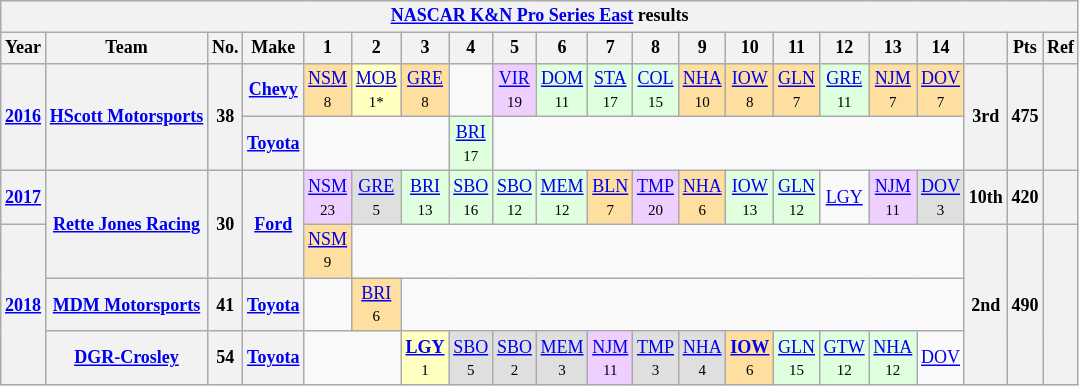<table class="wikitable" style="text-align:center; font-size:75%">
<tr>
<th colspan=45><a href='#'>NASCAR K&N Pro Series East</a> results</th>
</tr>
<tr>
<th>Year</th>
<th>Team</th>
<th>No.</th>
<th>Make</th>
<th>1</th>
<th>2</th>
<th>3</th>
<th>4</th>
<th>5</th>
<th>6</th>
<th>7</th>
<th>8</th>
<th>9</th>
<th>10</th>
<th>11</th>
<th>12</th>
<th>13</th>
<th>14</th>
<th></th>
<th>Pts</th>
<th>Ref</th>
</tr>
<tr>
<th rowspan=2><a href='#'>2016</a></th>
<th rowspan=2><a href='#'>HScott Motorsports</a></th>
<th rowspan=2>38</th>
<th><a href='#'>Chevy</a></th>
<td style="background:#FFDF9F;"><a href='#'>NSM</a><br><small>8</small></td>
<td style="background:#FFFFBF;"><a href='#'>MOB</a><br><small>1*</small></td>
<td style="background:#FFDF9F;"><a href='#'>GRE</a><br><small>8</small></td>
<td></td>
<td style="background:#EFCFFF;"><a href='#'>VIR</a><br><small>19</small></td>
<td style="background:#DFFFDF;"><a href='#'>DOM</a><br><small>11</small></td>
<td style="background:#DFFFDF;"><a href='#'>STA</a><br><small>17</small></td>
<td style="background:#DFFFDF;"><a href='#'>COL</a><br><small>15</small></td>
<td style="background:#FFDF9F;"><a href='#'>NHA</a><br><small>10</small></td>
<td style="background:#FFDF9F;"><a href='#'>IOW</a><br><small>8</small></td>
<td style="background:#FFDF9F;"><a href='#'>GLN</a><br><small>7</small></td>
<td style="background:#DFFFDF;"><a href='#'>GRE</a><br><small>11</small></td>
<td style="background:#FFDF9F;"><a href='#'>NJM</a><br><small>7</small></td>
<td style="background:#FFDF9F;"><a href='#'>DOV</a><br><small>7</small></td>
<th rowspan=2>3rd</th>
<th rowspan=2>475</th>
<th rowspan=2></th>
</tr>
<tr>
<th><a href='#'>Toyota</a></th>
<td colspan=3></td>
<td style="background:#DFFFDF;"><a href='#'>BRI</a><br><small>17</small></td>
<td colspan=10></td>
</tr>
<tr>
<th><a href='#'>2017</a></th>
<th rowspan=2><a href='#'>Rette Jones Racing</a></th>
<th rowspan=2>30</th>
<th rowspan=2><a href='#'>Ford</a></th>
<td style="background:#EFCFFF;"><a href='#'>NSM</a><br><small>23</small></td>
<td style="background:#DFDFDF;"><a href='#'>GRE</a><br><small>5</small></td>
<td style="background:#DFFFDF;"><a href='#'>BRI</a><br><small>13</small></td>
<td style="background:#DFFFDF;"><a href='#'>SBO</a><br><small>16</small></td>
<td style="background:#DFFFDF;"><a href='#'>SBO</a><br><small>12</small></td>
<td style="background:#DFFFDF;"><a href='#'>MEM</a><br><small>12</small></td>
<td style="background:#FFDF9F;"><a href='#'>BLN</a><br><small>7</small></td>
<td style="background:#EFCFFF;"><a href='#'>TMP</a><br><small>20</small></td>
<td style="background:#FFDF9F;"><a href='#'>NHA</a><br><small>6</small></td>
<td style="background:#DFFFDF;"><a href='#'>IOW</a><br><small>13</small></td>
<td style="background:#DFFFDF;"><a href='#'>GLN</a><br><small>12</small></td>
<td><a href='#'>LGY</a></td>
<td style="background:#EFCFFF;"><a href='#'>NJM</a><br><small>11</small></td>
<td style="background:#DFDFDF;"><a href='#'>DOV</a><br><small>3</small></td>
<th>10th</th>
<th>420</th>
<th></th>
</tr>
<tr>
<th rowspan=3><a href='#'>2018</a></th>
<td style="background:#FFDF9F;"><a href='#'>NSM</a><br><small>9</small></td>
<td colspan=13></td>
<th rowspan=3>2nd</th>
<th rowspan=3>490</th>
<th rowspan=3></th>
</tr>
<tr>
<th><a href='#'>MDM Motorsports</a></th>
<th>41</th>
<th><a href='#'>Toyota</a></th>
<td></td>
<td style="background:#FFDF9F;"><a href='#'>BRI</a><br><small>6</small></td>
<td colspan=12></td>
</tr>
<tr>
<th><a href='#'>DGR-Crosley</a></th>
<th>54</th>
<th><a href='#'>Toyota</a></th>
<td colspan=2></td>
<td style="background:#FFFFBF;"><strong><a href='#'>LGY</a></strong><br><small>1</small></td>
<td style="background:#DFDFDF;"><a href='#'>SBO</a><br><small>5</small></td>
<td style="background:#DFDFDF;"><a href='#'>SBO</a><br><small>2</small></td>
<td style="background:#DFDFDF;"><a href='#'>MEM</a><br><small>3</small></td>
<td style="background:#EFCFFF;"><a href='#'>NJM</a><br><small>11</small></td>
<td style="background:#DFDFDF;"><a href='#'>TMP</a><br><small>3</small></td>
<td style="background:#DFDFDF;"><a href='#'>NHA</a><br><small>4</small></td>
<td style="background:#FFDF9F;"><strong><a href='#'>IOW</a></strong><br><small>6</small></td>
<td style="background:#DFFFDF;"><a href='#'>GLN</a><br><small>15</small></td>
<td style="background:#DFFFDF;"><a href='#'>GTW</a><br><small>12</small></td>
<td style="background:#DFFFDF;"><a href='#'>NHA</a><br><small>12</small></td>
<td><a href='#'>DOV</a></td>
</tr>
</table>
